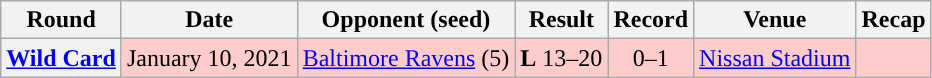<table class="wikitable" style="text-align:center">
<tr>
<th>Round</th>
<th>Date</th>
<th>Opponent (seed)</th>
<th>Result</th>
<th>Record</th>
<th>Venue</th>
<th>Recap</th>
</tr>
<tr style="background:#fcc">
<th><a href='#'>Wild Card</a></th>
<td>January 10, 2021</td>
<td><a href='#'>Baltimore Ravens</a> (5)</td>
<td><strong>L</strong> 13–20</td>
<td>0–1</td>
<td><a href='#'>Nissan Stadium</a></td>
<td></td>
</tr>
</table>
